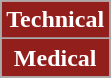<table class="wikitable">
<tr>
<th style="background:#921f1c; color:#fff;" scope="col" colspan="2">Technical</th>
</tr>
<tr>
</tr>
<tr>
<th style="background:#921f1c; color:#fff;" scope="col" colspan="2">Medical</th>
</tr>
<tr>
</tr>
</table>
